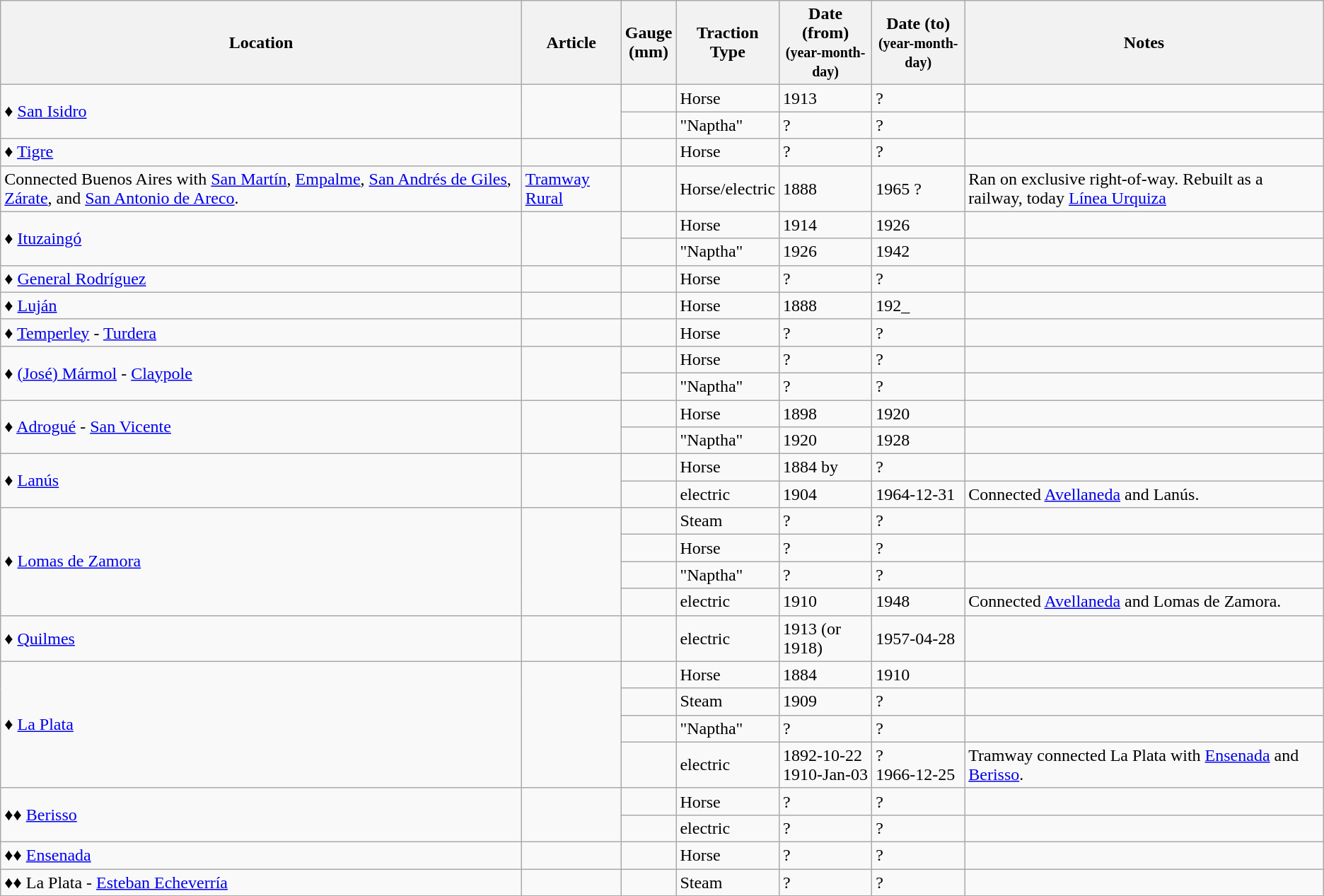<table class="wikitable sortable">
<tr>
<th>Location</th>
<th>Article</th>
<th>Gauge<br> (mm)</th>
<th>Traction<br>Type</th>
<th width=80px>Date (from)<br><small>(year-month-day)</small></th>
<th width=80px>Date (to)<br><small>(year-month-day)</small></th>
<th>Notes</th>
</tr>
<tr>
<td rowspan="2">♦ <a href='#'>San Isidro</a></td>
<td rowspan="2"> </td>
<td align=right></td>
<td>Horse</td>
<td>1913</td>
<td>?</td>
<td> </td>
</tr>
<tr>
<td align=right></td>
<td>"Naptha"</td>
<td>?</td>
<td>?</td>
<td> </td>
</tr>
<tr>
<td>♦ <a href='#'>Tigre</a></td>
<td> </td>
<td align=right></td>
<td>Horse</td>
<td>?</td>
<td>?</td>
<td> </td>
</tr>
<tr>
<td>Connected Buenos Aires with <a href='#'>San Martín</a>, <a href='#'>Empalme</a>, <a href='#'>San Andrés de Giles</a>, <a href='#'>Zárate</a>, and <a href='#'>San Antonio de Areco</a>.</td>
<td><a href='#'>Tramway Rural</a></td>
<td align=right></td>
<td>Horse/electric</td>
<td>1888</td>
<td>1965 ?</td>
<td>Ran on exclusive right-of-way. Rebuilt as a railway, today <a href='#'>Línea Urquiza</a></td>
</tr>
<tr>
<td rowspan="2">♦ <a href='#'>Ituzaingó</a></td>
<td rowspan="2"> </td>
<td align=right></td>
<td>Horse</td>
<td>1914</td>
<td>1926</td>
<td> </td>
</tr>
<tr>
<td align=right></td>
<td>"Naptha"</td>
<td>1926</td>
<td>1942</td>
<td> </td>
</tr>
<tr>
<td>♦ <a href='#'>General Rodríguez</a></td>
<td> </td>
<td align=right></td>
<td>Horse</td>
<td>?</td>
<td>?</td>
<td> </td>
</tr>
<tr>
<td>♦ <a href='#'>Luján</a></td>
<td> </td>
<td align=right></td>
<td>Horse</td>
<td>1888</td>
<td>192_</td>
<td> </td>
</tr>
<tr>
<td>♦ <a href='#'>Temperley</a> - <a href='#'>Turdera</a></td>
<td> </td>
<td align=right></td>
<td>Horse</td>
<td>?</td>
<td>?</td>
<td> </td>
</tr>
<tr>
<td rowspan="2">♦ <a href='#'>(José) Mármol</a> - <a href='#'>Claypole</a></td>
<td rowspan="2"> </td>
<td align=right></td>
<td>Horse</td>
<td>?</td>
<td>?</td>
<td> </td>
</tr>
<tr>
<td align=right></td>
<td>"Naptha"</td>
<td>?</td>
<td>?</td>
<td> </td>
</tr>
<tr>
<td rowspan="2">♦ <a href='#'>Adrogué</a> - <a href='#'>San Vicente</a></td>
<td rowspan="2"> </td>
<td align=right></td>
<td>Horse</td>
<td>1898</td>
<td>1920</td>
<td> </td>
</tr>
<tr>
<td align=right></td>
<td>"Naptha"</td>
<td>1920</td>
<td>1928</td>
<td> </td>
</tr>
<tr>
<td rowspan="2">♦ <a href='#'>Lanús</a></td>
<td rowspan="2"> </td>
<td align=right></td>
<td>Horse</td>
<td>1884 by</td>
<td>?</td>
<td> </td>
</tr>
<tr>
<td align=right></td>
<td>electric</td>
<td>1904</td>
<td>1964-12-31</td>
<td>Connected <a href='#'>Avellaneda</a> and Lanús.</td>
</tr>
<tr>
<td rowspan="4">♦ <a href='#'>Lomas de Zamora</a></td>
<td rowspan="4"> </td>
<td align=right></td>
<td>Steam</td>
<td>?</td>
<td>?</td>
<td> </td>
</tr>
<tr>
<td align=right></td>
<td>Horse</td>
<td>?</td>
<td>?</td>
<td> </td>
</tr>
<tr>
<td align=right></td>
<td>"Naptha"</td>
<td>?</td>
<td>?</td>
<td> </td>
</tr>
<tr>
<td align=right></td>
<td>electric</td>
<td>1910</td>
<td>1948</td>
<td>Connected <a href='#'>Avellaneda</a> and Lomas de Zamora.</td>
</tr>
<tr>
<td>♦ <a href='#'>Quilmes</a></td>
<td> </td>
<td align=right></td>
<td>electric</td>
<td>1913 (or 1918)</td>
<td>1957-04-28</td>
<td> </td>
</tr>
<tr>
<td rowspan=4>♦ <a href='#'>La Plata</a></td>
<td rowspan=4> </td>
<td align=right></td>
<td>Horse</td>
<td>1884</td>
<td>1910</td>
<td> </td>
</tr>
<tr>
<td align=right></td>
<td>Steam</td>
<td>1909</td>
<td>?</td>
<td> </td>
</tr>
<tr>
<td align=right></td>
<td>"Naptha"</td>
<td>?</td>
<td>?</td>
<td> </td>
</tr>
<tr>
<td align=right></td>
<td>electric</td>
<td>1892-10-22 <br>1910-Jan-03</td>
<td>?<br>1966-12-25</td>
<td>Tramway connected La Plata with <a href='#'>Ensenada</a> and <a href='#'>Berisso</a>.</td>
</tr>
<tr>
<td rowspan="2">♦♦ <a href='#'>Berisso</a></td>
<td rowspan="2"> </td>
<td align=right></td>
<td>Horse</td>
<td>?</td>
<td>?</td>
<td> </td>
</tr>
<tr>
<td align=right></td>
<td>electric</td>
<td>?</td>
<td>?</td>
<td> </td>
</tr>
<tr>
<td>♦♦ <a href='#'>Ensenada</a></td>
<td> </td>
<td align=right></td>
<td>Horse</td>
<td>?</td>
<td>?</td>
<td> </td>
</tr>
<tr>
<td>♦♦ La Plata - <a href='#'>Esteban Echeverría</a></td>
<td> </td>
<td align=right></td>
<td>Steam</td>
<td>?</td>
<td>?</td>
<td> </td>
</tr>
<tr>
</tr>
</table>
